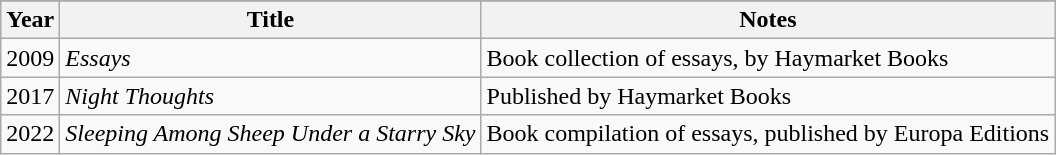<table class="wikitable">
<tr>
</tr>
<tr>
<th>Year</th>
<th>Title</th>
<th>Notes</th>
</tr>
<tr>
<td>2009</td>
<td><em>Essays</em></td>
<td>Book collection of essays, by Haymarket Books</td>
</tr>
<tr>
<td>2017</td>
<td><em>Night Thoughts</em></td>
<td>Published by Haymarket Books</td>
</tr>
<tr>
<td>2022</td>
<td><em>Sleeping Among Sheep Under a Starry Sky</em></td>
<td>Book compilation of essays, published by Europa Editions</td>
</tr>
</table>
